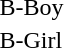<table>
<tr>
<td>B-Boy</td>
<td></td>
<td></td>
<td></td>
</tr>
<tr>
<td>B-Girl</td>
<td></td>
<td></td>
<td></td>
</tr>
</table>
